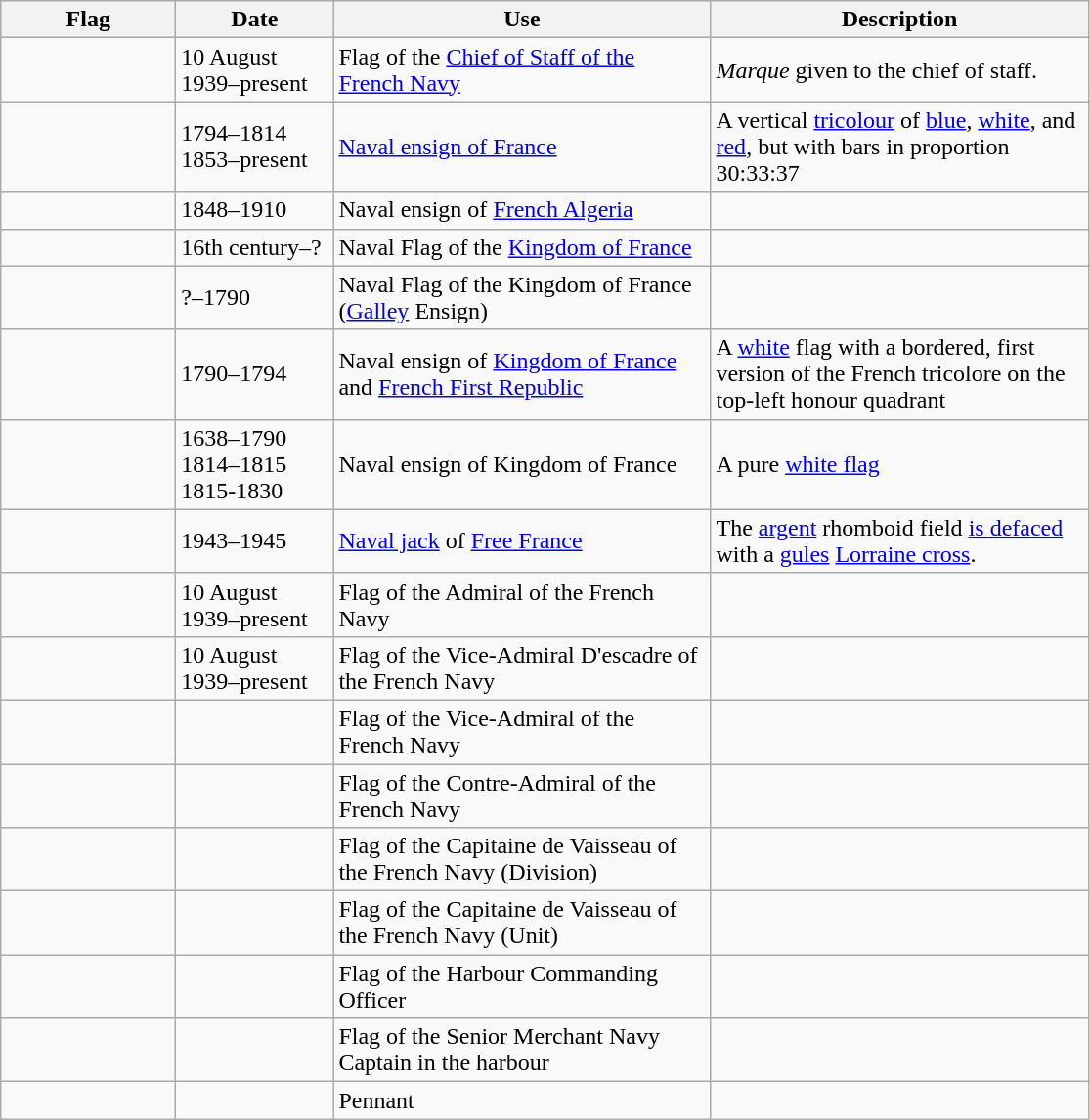<table class="wikitable">
<tr>
<th width="112">Flag</th>
<th width="100">Date</th>
<th width="250">Use</th>
<th width="250">Description</th>
</tr>
<tr>
<td></td>
<td>10 August 1939–present</td>
<td>Flag of the <a href='#'>Chief of Staff of the French Navy</a></td>
<td><em>Marque</em> given to the chief of staff.</td>
</tr>
<tr>
<td></td>
<td>1794–1814<br>1853–present</td>
<td><a href='#'>Naval ensign of France</a></td>
<td>A vertical <a href='#'>tricolour</a> of <a href='#'>blue</a>, <a href='#'>white</a>, and <a href='#'>red</a>, but with bars in proportion 30:33:37</td>
</tr>
<tr>
<td></td>
<td>1848–1910</td>
<td>Naval ensign of <a href='#'>French Algeria</a></td>
<td></td>
</tr>
<tr>
<td></td>
<td>16th century–?</td>
<td>Naval Flag of the <a href='#'>Kingdom of France</a></td>
<td></td>
</tr>
<tr>
<td></td>
<td>?–1790</td>
<td>Naval Flag of the Kingdom of France (<a href='#'>Galley</a> Ensign)</td>
<td></td>
</tr>
<tr>
<td></td>
<td>1790–1794</td>
<td>Naval ensign of <a href='#'>Kingdom of France</a> and <a href='#'>French First Republic</a></td>
<td>A <a href='#'>white</a> flag with a bordered, first version of the French tricolore on the top-left honour quadrant</td>
</tr>
<tr>
<td></td>
<td>1638–1790<br>1814–1815 1815-1830</td>
<td>Naval ensign of Kingdom of France</td>
<td>A pure <a href='#'>white flag</a></td>
</tr>
<tr>
<td></td>
<td>1943–1945</td>
<td><a href='#'>Naval jack</a> of <a href='#'>Free France</a></td>
<td>The <a href='#'>argent</a> rhomboid field <a href='#'>is defaced</a> with a <a href='#'>gules</a> <a href='#'>Lorraine cross</a>.</td>
</tr>
<tr>
<td></td>
<td>10 August 1939–present</td>
<td>Flag of the Admiral of the French Navy</td>
<td></td>
</tr>
<tr>
<td></td>
<td>10 August 1939–present</td>
<td>Flag of the Vice-Admiral D'escadre of the French Navy</td>
<td></td>
</tr>
<tr>
<td></td>
<td></td>
<td>Flag of the Vice-Admiral of the French Navy</td>
<td></td>
</tr>
<tr>
<td></td>
<td></td>
<td>Flag of the Contre-Admiral of the French Navy</td>
<td></td>
</tr>
<tr>
<td></td>
<td></td>
<td>Flag of the Capitaine de Vaisseau of the French Navy (Division)</td>
<td></td>
</tr>
<tr>
<td></td>
<td></td>
<td>Flag of the Capitaine de Vaisseau of the French Navy (Unit)</td>
<td></td>
</tr>
<tr>
<td></td>
<td></td>
<td>Flag of the Harbour Commanding Officer</td>
<td></td>
</tr>
<tr>
<td></td>
<td></td>
<td>Flag of the Senior Merchant Navy Captain in the harbour</td>
<td></td>
</tr>
<tr>
<td></td>
<td></td>
<td>Pennant</td>
<td></td>
</tr>
</table>
